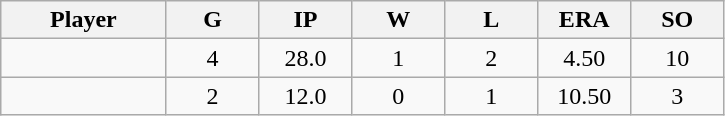<table class="wikitable sortable">
<tr>
<th bgcolor="#DDDDFF" width="16%">Player</th>
<th bgcolor="#DDDDFF" width="9%">G</th>
<th bgcolor="#DDDDFF" width="9%">IP</th>
<th bgcolor="#DDDDFF" width="9%">W</th>
<th bgcolor="#DDDDFF" width="9%">L</th>
<th bgcolor="#DDDDFF" width="9%">ERA</th>
<th bgcolor="#DDDDFF" width="9%">SO</th>
</tr>
<tr align="center">
<td></td>
<td>4</td>
<td>28.0</td>
<td>1</td>
<td>2</td>
<td>4.50</td>
<td>10</td>
</tr>
<tr align="center">
<td></td>
<td>2</td>
<td>12.0</td>
<td>0</td>
<td>1</td>
<td>10.50</td>
<td>3</td>
</tr>
</table>
